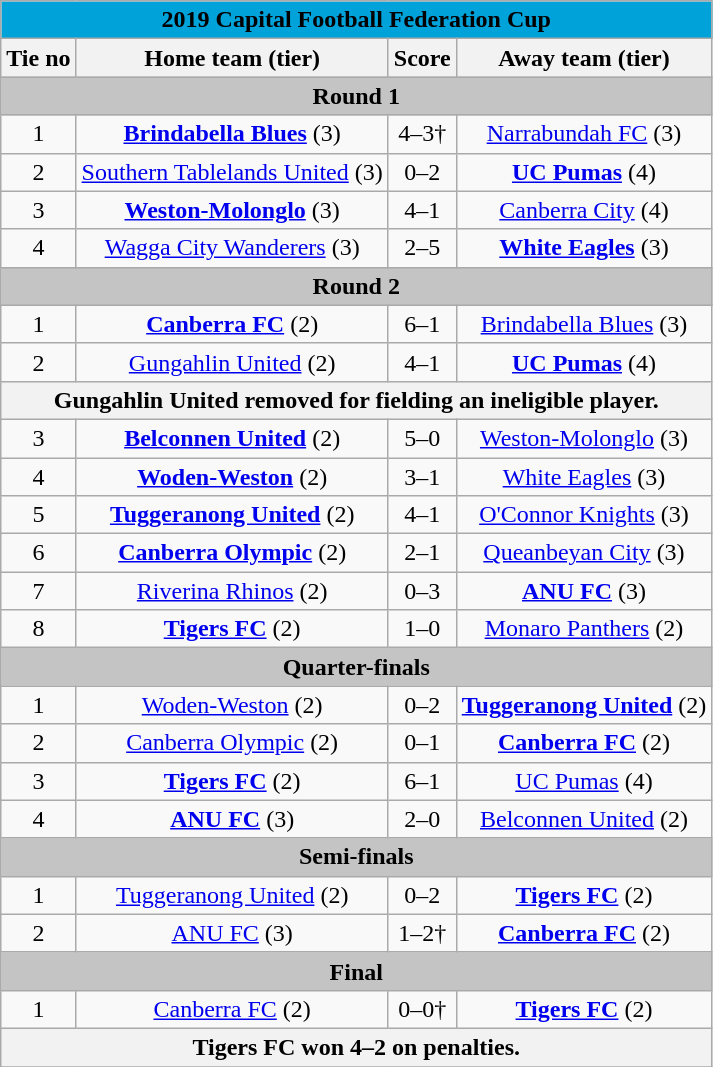<table class="wikitable collapsible" style="text-align:center">
<tr>
<th colspan="4" style="background: #00A2DA; color: black; text-align: center;">2019 Capital Football Federation Cup</th>
</tr>
<tr>
<th>Tie no</th>
<th>Home team (tier)</th>
<th>Score</th>
<th>Away team (tier)</th>
</tr>
<tr>
<th colspan="4" style="background: rgb(196,196,196); color: black; text-align: center;">Round 1</th>
</tr>
<tr>
<td>1</td>
<td><strong><a href='#'>Brindabella Blues</a></strong> (3)</td>
<td>4–3†</td>
<td><a href='#'>Narrabundah FC</a> (3)</td>
</tr>
<tr>
<td>2</td>
<td><a href='#'>Southern Tablelands United</a> (3)</td>
<td>0–2</td>
<td><strong><a href='#'>UC Pumas</a></strong> (4)</td>
</tr>
<tr>
<td>3</td>
<td><strong><a href='#'>Weston-Molonglo</a></strong> (3)</td>
<td>4–1</td>
<td><a href='#'>Canberra City</a> (4)</td>
</tr>
<tr>
<td>4</td>
<td><a href='#'>Wagga City Wanderers</a> (3)</td>
<td>2–5</td>
<td><strong><a href='#'>White Eagles</a></strong> (3)</td>
</tr>
<tr>
<th colspan="4" style="background: rgb(196,196,196); color: black; text-align: center;">Round 2</th>
</tr>
<tr>
<td>1</td>
<td><strong><a href='#'>Canberra FC</a></strong> (2)</td>
<td>6–1</td>
<td><a href='#'>Brindabella Blues</a> (3)</td>
</tr>
<tr>
<td>2</td>
<td><a href='#'>Gungahlin United</a> (2)</td>
<td>4–1</td>
<td><strong><a href='#'>UC Pumas</a></strong> (4)</td>
</tr>
<tr>
<th colspan=7>Gungahlin United removed for fielding an ineligible player.</th>
</tr>
<tr>
<td>3</td>
<td><strong><a href='#'>Belconnen United</a></strong> (2)</td>
<td>5–0</td>
<td><a href='#'>Weston-Molonglo</a> (3)</td>
</tr>
<tr>
<td>4</td>
<td><strong><a href='#'>Woden-Weston</a></strong> (2)</td>
<td>3–1</td>
<td><a href='#'>White Eagles</a> (3)</td>
</tr>
<tr>
<td>5</td>
<td><strong><a href='#'>Tuggeranong United</a></strong> (2)</td>
<td>4–1</td>
<td><a href='#'>O'Connor Knights</a> (3)</td>
</tr>
<tr>
<td>6</td>
<td><strong><a href='#'>Canberra Olympic</a></strong> (2)</td>
<td>2–1</td>
<td><a href='#'>Queanbeyan City</a> (3)</td>
</tr>
<tr>
<td>7</td>
<td><a href='#'>Riverina Rhinos</a> (2)</td>
<td>0–3</td>
<td><strong><a href='#'>ANU FC</a></strong> (3)</td>
</tr>
<tr>
<td>8</td>
<td><strong><a href='#'>Tigers FC</a></strong> (2)</td>
<td>1–0</td>
<td><a href='#'>Monaro Panthers</a> (2)</td>
</tr>
<tr>
<th colspan="4" style="background: rgb(196,196,196); color: black; text-align: center;">Quarter-finals</th>
</tr>
<tr>
<td>1</td>
<td><a href='#'>Woden-Weston</a> (2)</td>
<td>0–2</td>
<td><strong><a href='#'>Tuggeranong United</a></strong> (2)</td>
</tr>
<tr>
<td>2</td>
<td><a href='#'>Canberra Olympic</a> (2)</td>
<td>0–1</td>
<td><strong><a href='#'>Canberra FC</a></strong> (2)</td>
</tr>
<tr>
<td>3</td>
<td><strong><a href='#'>Tigers FC</a></strong> (2)</td>
<td>6–1</td>
<td><a href='#'>UC Pumas</a> (4)</td>
</tr>
<tr>
<td>4</td>
<td><strong><a href='#'>ANU FC</a></strong> (3)</td>
<td>2–0</td>
<td><a href='#'>Belconnen United</a> (2)</td>
</tr>
<tr>
<th colspan="4" style="background: rgb(196,196,196); color: black; text-align: center;">Semi-finals</th>
</tr>
<tr>
<td>1</td>
<td><a href='#'>Tuggeranong United</a> (2)</td>
<td>0–2</td>
<td><strong><a href='#'>Tigers FC</a></strong> (2)</td>
</tr>
<tr>
<td>2</td>
<td><a href='#'>ANU FC</a> (3)</td>
<td>1–2†</td>
<td><strong><a href='#'>Canberra FC</a></strong> (2)</td>
</tr>
<tr>
<th colspan="4" style="background: rgb(196,196,196); color: black; text-align: center;">Final</th>
</tr>
<tr>
<td>1</td>
<td><a href='#'>Canberra FC</a> (2)</td>
<td>0–0†</td>
<td><strong><a href='#'>Tigers FC</a></strong> (2)</td>
</tr>
<tr>
<th colspan=4>Tigers FC won 4–2 on penalties.</th>
</tr>
<tr>
</tr>
</table>
